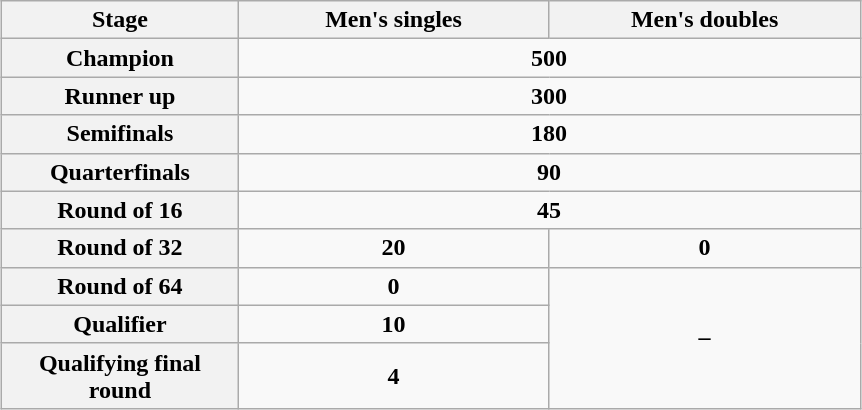<table class="wikitable" style="margin:1em auto; text-align:center;font-weight:bold">
<tr>
<th width=150>Stage</th>
<th width=200>Men's singles</th>
<th width=200>Men's doubles </th>
</tr>
<tr>
<th>Champion</th>
<td colspan=2>500</td>
</tr>
<tr>
<th>Runner up</th>
<td colspan=2>300</td>
</tr>
<tr>
<th>Semifinals</th>
<td colspan=2>180</td>
</tr>
<tr>
<th>Quarterfinals</th>
<td colspan=2>90</td>
</tr>
<tr>
<th>Round of 16</th>
<td colspan=2>45</td>
</tr>
<tr>
<th>Round of 32</th>
<td>20</td>
<td>0</td>
</tr>
<tr>
<th>Round of 64</th>
<td>0</td>
<td rowspan=3>–</td>
</tr>
<tr>
<th>Qualifier</th>
<td>10</td>
</tr>
<tr>
<th>Qualifying final round</th>
<td>4</td>
</tr>
</table>
